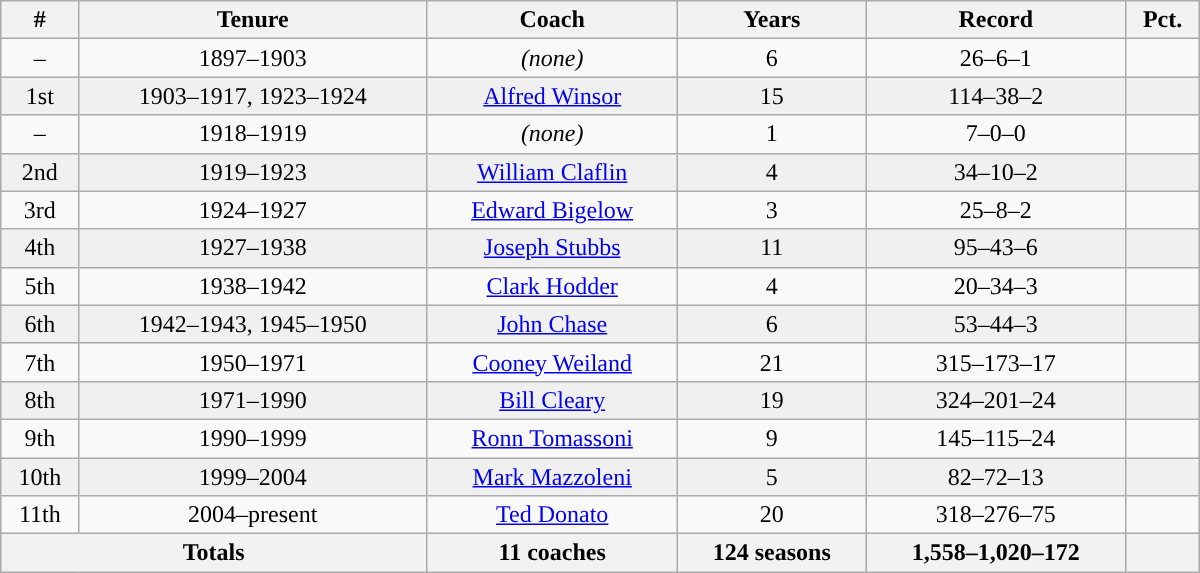<table class= "wikitable" width=800>
<tr>
<th>#</th>
<th>Tenure</th>
<th>Coach</th>
<th>Years</th>
<th>Record</th>
<th>Pct.</th>
</tr>
<tr align=center>
<td>–</td>
<td>1897–1903</td>
<td><em>(none)</em></td>
<td>6</td>
<td>26–6–1</td>
<td></td>
</tr>
<tr align=center bgcolor=f0f0f0>
<td>1st</td>
<td>1903–1917, 1923–1924</td>
<td><a href='#'>Alfred Winsor</a></td>
<td>15</td>
<td>114–38–2</td>
<td></td>
</tr>
<tr align=center>
<td>–</td>
<td>1918–1919</td>
<td><em>(none)</em></td>
<td>1</td>
<td>7–0–0</td>
<td></td>
</tr>
<tr align=center bgcolor=f0f0f0>
<td>2nd</td>
<td>1919–1923</td>
<td><a href='#'>William Claflin</a></td>
<td>4</td>
<td>34–10–2</td>
<td></td>
</tr>
<tr align=center>
<td>3rd</td>
<td>1924–1927</td>
<td><a href='#'>Edward Bigelow</a></td>
<td>3</td>
<td>25–8–2</td>
<td></td>
</tr>
<tr align=center bgcolor=f0f0f0>
<td>4th</td>
<td>1927–1938</td>
<td><a href='#'>Joseph Stubbs</a></td>
<td>11</td>
<td>95–43–6</td>
<td></td>
</tr>
<tr align=center>
<td>5th</td>
<td>1938–1942</td>
<td><a href='#'>Clark Hodder</a></td>
<td>4</td>
<td>20–34–3</td>
<td></td>
</tr>
<tr align=center bgcolor=f0f0f0>
<td>6th</td>
<td>1942–1943, 1945–1950</td>
<td><a href='#'>John Chase</a></td>
<td>6</td>
<td>53–44–3</td>
<td></td>
</tr>
<tr align=center>
<td>7th</td>
<td>1950–1971</td>
<td><a href='#'>Cooney Weiland</a></td>
<td>21</td>
<td>315–173–17</td>
<td></td>
</tr>
<tr align=center bgcolor=f0f0f0>
<td>8th</td>
<td>1971–1990</td>
<td><a href='#'>Bill Cleary</a></td>
<td>19</td>
<td>324–201–24</td>
<td></td>
</tr>
<tr align=center>
<td>9th</td>
<td>1990–1999</td>
<td><a href='#'>Ronn Tomassoni</a></td>
<td>9</td>
<td>145–115–24</td>
<td></td>
</tr>
<tr align=center bgcolor=f0f0f0>
<td>10th</td>
<td>1999–2004</td>
<td><a href='#'>Mark Mazzoleni</a></td>
<td>5</td>
<td>82–72–13</td>
<td></td>
</tr>
<tr align=center>
<td>11th</td>
<td>2004–present</td>
<td><a href='#'>Ted Donato</a></td>
<td>20</td>
<td>318–276–75</td>
<td></td>
</tr>
<tr align=center>
<th colspan=2>Totals</th>
<th>11 coaches</th>
<th>124 seasons</th>
<th>1,558–1,020–172</th>
<th></th>
</tr>
</table>
